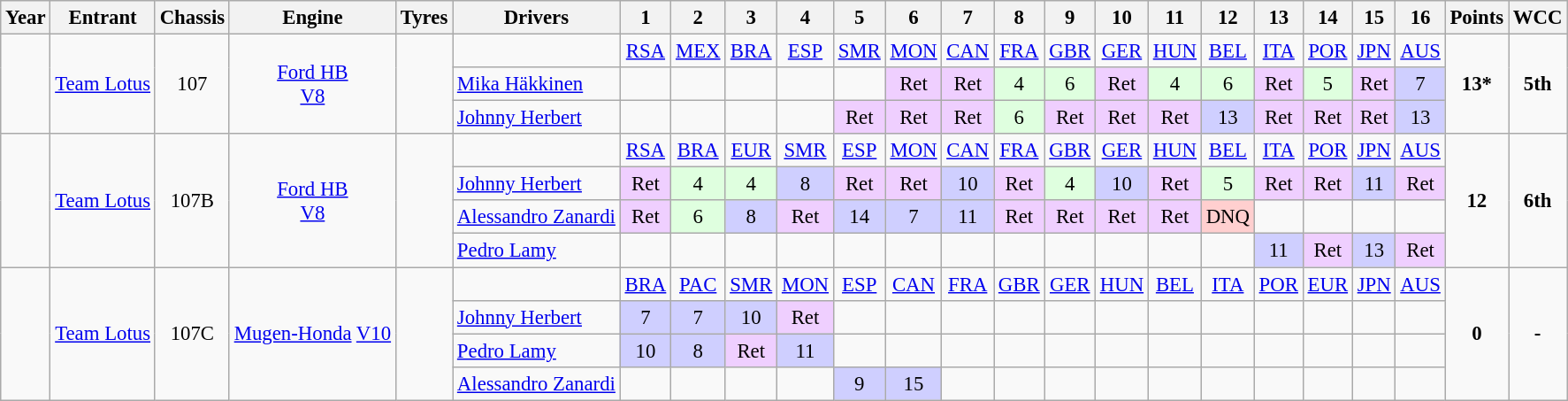<table class="wikitable" style="text-align:center; font-size:95%">
<tr>
<th>Year</th>
<th>Entrant</th>
<th>Chassis</th>
<th>Engine</th>
<th>Tyres</th>
<th>Drivers</th>
<th>1</th>
<th>2</th>
<th>3</th>
<th>4</th>
<th>5</th>
<th>6</th>
<th>7</th>
<th>8</th>
<th>9</th>
<th>10</th>
<th>11</th>
<th>12</th>
<th>13</th>
<th>14</th>
<th>15</th>
<th>16</th>
<th>Points</th>
<th>WCC</th>
</tr>
<tr>
<td rowspan="3"></td>
<td rowspan="3"><a href='#'>Team Lotus</a></td>
<td rowspan="3">107</td>
<td rowspan="3"><a href='#'>Ford HB</a><br><a href='#'>V8</a></td>
<td rowspan="3"></td>
<td></td>
<td><a href='#'>RSA</a></td>
<td><a href='#'>MEX</a></td>
<td><a href='#'>BRA</a></td>
<td><a href='#'>ESP</a></td>
<td><a href='#'>SMR</a></td>
<td><a href='#'>MON</a></td>
<td><a href='#'>CAN</a></td>
<td><a href='#'>FRA</a></td>
<td><a href='#'>GBR</a></td>
<td><a href='#'>GER</a></td>
<td><a href='#'>HUN</a></td>
<td><a href='#'>BEL</a></td>
<td><a href='#'>ITA</a></td>
<td><a href='#'>POR</a></td>
<td><a href='#'>JPN</a></td>
<td><a href='#'>AUS</a></td>
<td rowspan="3"><strong>13*</strong></td>
<td rowspan="3"><strong>5th</strong></td>
</tr>
<tr>
<td align="left"><a href='#'>Mika Häkkinen</a></td>
<td></td>
<td></td>
<td></td>
<td></td>
<td></td>
<td style="background:#EFCFFF;">Ret</td>
<td style="background:#EFCFFF;">Ret</td>
<td style="background:#DFFFDF;">4</td>
<td style="background:#DFFFDF;">6</td>
<td style="background:#EFCFFF;">Ret</td>
<td style="background:#DFFFDF;">4</td>
<td style="background:#DFFFDF;">6</td>
<td style="background:#EFCFFF;">Ret</td>
<td style="background:#DFFFDF;">5</td>
<td style="background:#EFCFFF;">Ret</td>
<td style="background:#CFCFFF;">7</td>
</tr>
<tr>
<td align="left"><a href='#'>Johnny Herbert</a></td>
<td></td>
<td></td>
<td></td>
<td></td>
<td style="background:#efcfff;">Ret</td>
<td style="background:#efcfff;">Ret</td>
<td style="background:#efcfff;">Ret</td>
<td style="background:#dfffdf;">6</td>
<td style="background:#efcfff;">Ret</td>
<td style="background:#efcfff;">Ret</td>
<td style="background:#efcfff;">Ret</td>
<td style="background:#cfcfff;">13</td>
<td style="background:#efcfff;">Ret</td>
<td style="background:#efcfff;">Ret</td>
<td style="background:#efcfff;">Ret</td>
<td style="background:#cfcfff;">13</td>
</tr>
<tr>
<td rowspan="4"></td>
<td rowspan="4"><a href='#'>Team Lotus</a></td>
<td rowspan="4">107B</td>
<td rowspan="4"><a href='#'>Ford HB</a><br><a href='#'>V8</a></td>
<td rowspan="4"></td>
<td></td>
<td><a href='#'>RSA</a></td>
<td><a href='#'>BRA</a></td>
<td><a href='#'>EUR</a></td>
<td><a href='#'>SMR</a></td>
<td><a href='#'>ESP</a></td>
<td><a href='#'>MON</a></td>
<td><a href='#'>CAN</a></td>
<td><a href='#'>FRA</a></td>
<td><a href='#'>GBR</a></td>
<td><a href='#'>GER</a></td>
<td><a href='#'>HUN</a></td>
<td><a href='#'>BEL</a></td>
<td><a href='#'>ITA</a></td>
<td><a href='#'>POR</a></td>
<td><a href='#'>JPN</a></td>
<td><a href='#'>AUS</a></td>
<td rowspan="4"><strong>12</strong></td>
<td rowspan="4"><strong>6th</strong></td>
</tr>
<tr>
<td align="left"><a href='#'>Johnny Herbert</a></td>
<td style="background:#efcfff;">Ret</td>
<td style="background:#dfffdf;">4</td>
<td style="background:#dfffdf;">4</td>
<td style="background:#cfcfff;">8</td>
<td style="background:#efcfff;">Ret</td>
<td style="background:#efcfff;">Ret</td>
<td style="background:#cfcfff;">10</td>
<td style="background:#efcfff;">Ret</td>
<td style="background:#dfffdf;">4</td>
<td style="background:#cfcfff;">10</td>
<td style="background:#efcfff;">Ret</td>
<td style="background:#dfffdf;">5</td>
<td style="background:#efcfff;">Ret</td>
<td style="background:#efcfff;">Ret</td>
<td style="background:#cfcfff;">11</td>
<td style="background:#efcfff;">Ret</td>
</tr>
<tr>
<td align="left"><a href='#'>Alessandro Zanardi</a></td>
<td style="background:#EFCFFF;">Ret</td>
<td style="background:#DFFFDF;">6</td>
<td style="background:#CFCFFF;">8</td>
<td style="background:#EFCFFF;">Ret</td>
<td style="background:#CFCFFF;">14</td>
<td style="background:#CFCFFF;">7</td>
<td style="background:#CFCFFF;">11</td>
<td style="background:#EFCFFF;">Ret</td>
<td style="background:#EFCFFF;">Ret</td>
<td style="background:#EFCFFF;">Ret</td>
<td style="background:#EFCFFF;">Ret</td>
<td style="background:#ffcfcf;">DNQ</td>
<td></td>
<td></td>
<td></td>
<td></td>
</tr>
<tr>
<td align="left"><a href='#'>Pedro Lamy</a></td>
<td></td>
<td></td>
<td></td>
<td></td>
<td></td>
<td></td>
<td></td>
<td></td>
<td></td>
<td></td>
<td></td>
<td></td>
<td style="background:#CFCFFF;">11</td>
<td style="background:#EFCFFF;">Ret</td>
<td style="background:#CFCFFF;">13</td>
<td style="background:#EFCFFF;">Ret</td>
</tr>
<tr>
<td rowspan="4"></td>
<td rowspan="4"><a href='#'>Team Lotus</a></td>
<td rowspan="4">107C</td>
<td rowspan="4"><a href='#'>Mugen-Honda</a> <a href='#'>V10</a></td>
<td rowspan="4"></td>
<td></td>
<td><a href='#'>BRA</a></td>
<td><a href='#'>PAC</a></td>
<td><a href='#'>SMR</a></td>
<td><a href='#'>MON</a></td>
<td><a href='#'>ESP</a></td>
<td><a href='#'>CAN</a></td>
<td><a href='#'>FRA</a></td>
<td><a href='#'>GBR</a></td>
<td><a href='#'>GER</a></td>
<td><a href='#'>HUN</a></td>
<td><a href='#'>BEL</a></td>
<td><a href='#'>ITA</a></td>
<td><a href='#'>POR</a></td>
<td><a href='#'>EUR</a></td>
<td><a href='#'>JPN</a></td>
<td><a href='#'>AUS</a></td>
<td rowspan="4"><strong>0</strong></td>
<td rowspan="4"><strong>-</strong></td>
</tr>
<tr>
<td align="left"><a href='#'>Johnny Herbert</a></td>
<td style="background:#cfcfff;">7</td>
<td style="background:#cfcfff;">7</td>
<td style="background:#cfcfff;">10</td>
<td style="background:#efcfff;">Ret</td>
<td></td>
<td></td>
<td></td>
<td></td>
<td></td>
<td></td>
<td></td>
<td></td>
<td></td>
<td></td>
<td></td>
<td></td>
</tr>
<tr>
<td align="left"><a href='#'>Pedro Lamy</a></td>
<td style="background:#CFCFFF;">10</td>
<td style="background:#CFCFFF;">8</td>
<td style="background:#EFCFFF;">Ret</td>
<td style="background:#CFCFFF;">11</td>
<td></td>
<td></td>
<td></td>
<td></td>
<td></td>
<td></td>
<td></td>
<td></td>
<td></td>
<td></td>
<td></td>
<td></td>
</tr>
<tr>
<td align="left"><a href='#'>Alessandro Zanardi</a></td>
<td></td>
<td></td>
<td></td>
<td></td>
<td style="background:#CFCFFF;">9</td>
<td style="background:#CFCFFF;">15</td>
<td></td>
<td></td>
<td></td>
<td></td>
<td></td>
<td></td>
<td></td>
<td></td>
<td></td>
<td></td>
</tr>
</table>
